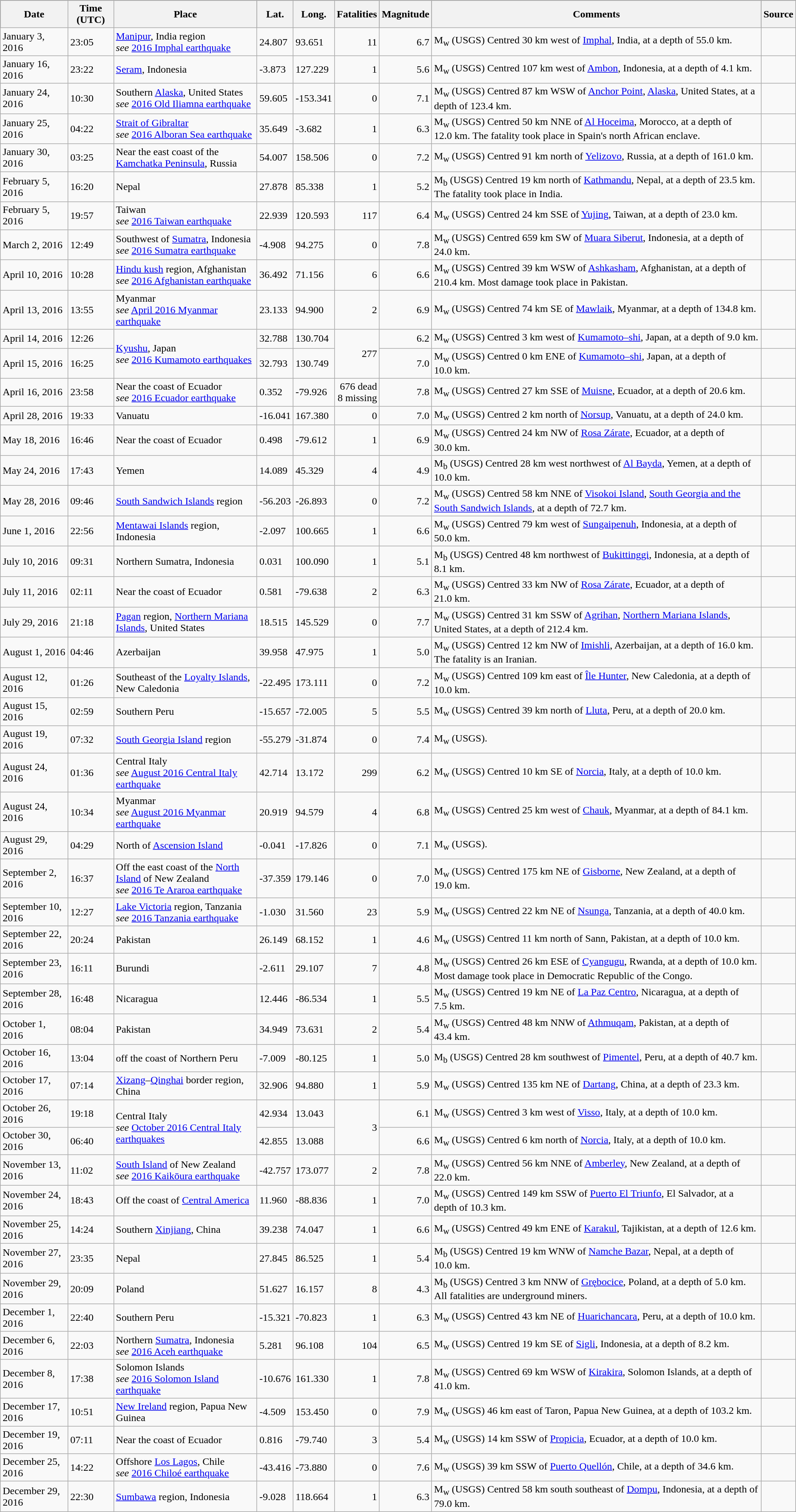<table class="wikitable sortable">
<tr style="background:black;">
<th>Date</th>
<th>Time (UTC)</th>
<th>Place</th>
<th>Lat.</th>
<th>Long.</th>
<th>Fatalities</th>
<th>Magnitude</th>
<th>Comments</th>
<th>Source</th>
</tr>
<tr>
<td>January 3, 2016</td>
<td>23:05</td>
<td> <a href='#'>Manipur</a>, India region<br> <em>see</em> <a href='#'>2016 Imphal earthquake</a></td>
<td>24.807</td>
<td>93.651</td>
<td style="text-align:right;">11</td>
<td style="text-align:right;">6.7</td>
<td>M<sub>w</sub> (USGS) Centred 30 km west of <a href='#'>Imphal</a>, India, at a depth of 55.0 km.</td>
<td style="text-align:right;"></td>
</tr>
<tr>
<td>January 16, 2016</td>
<td>23:22</td>
<td> <a href='#'>Seram</a>, Indonesia</td>
<td>-3.873</td>
<td>127.229</td>
<td style="text-align:right;">1</td>
<td style="text-align:right;">5.6</td>
<td>M<sub>w</sub> (USGS) Centred 107 km west of <a href='#'>Ambon</a>, Indonesia, at a depth of 4.1 km.</td>
<td style="text-align:right;"></td>
</tr>
<tr>
<td>January 24, 2016</td>
<td>10:30</td>
<td> Southern <a href='#'>Alaska</a>, United States<br> <em>see</em> <a href='#'>2016 Old Iliamna earthquake</a></td>
<td>59.605</td>
<td>-153.341</td>
<td style="text-align:right;">0</td>
<td style="text-align:right;">7.1</td>
<td>M<sub>w</sub> (USGS) Centred 87 km WSW of <a href='#'>Anchor Point</a>, <a href='#'>Alaska</a>, United States, at a depth of 123.4 km.</td>
<td style="text-align:right;"></td>
</tr>
<tr>
<td>January 25, 2016</td>
<td>04:22</td>
<td> <a href='#'>Strait of Gibraltar</a><br> <em>see</em> <a href='#'>2016 Alboran Sea earthquake</a></td>
<td>35.649</td>
<td>-3.682</td>
<td style="text-align:right;">1</td>
<td style="text-align:right;">6.3</td>
<td>M<sub>w</sub> (USGS) Centred 50 km NNE of <a href='#'>Al Hoceima</a>, Morocco, at a depth of 12.0 km. The fatality took place in Spain's north African enclave.</td>
<td style="text-align:right;"></td>
</tr>
<tr>
<td>January 30, 2016</td>
<td>03:25</td>
<td> Near the east coast of the <a href='#'>Kamchatka Peninsula</a>, Russia</td>
<td>54.007</td>
<td>158.506</td>
<td style="text-align:right;">0</td>
<td style="text-align:right;">7.2</td>
<td>M<sub>w</sub> (USGS) Centred 91 km north of <a href='#'>Yelizovo</a>, Russia, at a depth of 161.0 km.</td>
<td style="text-align:right;"></td>
</tr>
<tr>
<td>February 5, 2016</td>
<td>16:20</td>
<td> Nepal</td>
<td>27.878</td>
<td>85.338</td>
<td style="text-align:right;">1</td>
<td style="text-align:right;">5.2</td>
<td>M<sub>b</sub> (USGS) Centred 19 km north of <a href='#'>Kathmandu</a>, Nepal, at a depth of 23.5 km. The fatality took place in India.</td>
<td style="text-align:right;"></td>
</tr>
<tr>
<td>February 5, 2016</td>
<td>19:57</td>
<td> Taiwan<br> <em>see</em> <a href='#'>2016 Taiwan earthquake</a></td>
<td>22.939</td>
<td>120.593</td>
<td style="text-align:right;">117</td>
<td style="text-align:right;">6.4</td>
<td>M<sub>w</sub> (USGS) Centred 24 km SSE of <a href='#'>Yujing</a>, Taiwan, at a depth of 23.0 km.</td>
<td style="text-align:right;"></td>
</tr>
<tr>
<td>March 2, 2016</td>
<td>12:49</td>
<td> Southwest of <a href='#'>Sumatra</a>, Indonesia<br> <em>see</em> <a href='#'>2016 Sumatra earthquake</a></td>
<td>-4.908</td>
<td>94.275</td>
<td style="text-align:right;">0</td>
<td style="text-align:right;">7.8</td>
<td>M<sub>w</sub> (USGS) Centred 659 km SW of <a href='#'>Muara Siberut</a>, Indonesia, at a depth of 24.0 km.</td>
<td style="text-align:right;"></td>
</tr>
<tr>
<td>April 10, 2016</td>
<td>10:28</td>
<td> <a href='#'>Hindu kush</a> region, Afghanistan<br> <em>see</em> <a href='#'>2016 Afghanistan earthquake</a></td>
<td>36.492</td>
<td>71.156</td>
<td style="text-align:right;">6</td>
<td style="text-align:right;">6.6</td>
<td>M<sub>w</sub> (USGS) Centred 39 km WSW of <a href='#'>Ashkasham</a>, Afghanistan, at a depth of 210.4 km. Most damage took place in Pakistan.</td>
<td style="text-align:right;"></td>
</tr>
<tr>
<td>April 13, 2016</td>
<td>13:55</td>
<td> Myanmar<br> <em>see</em> <a href='#'>April 2016 Myanmar earthquake</a></td>
<td>23.133</td>
<td>94.900</td>
<td style="text-align:right;">2</td>
<td style="text-align:right;">6.9</td>
<td>M<sub>w</sub> (USGS) Centred 74 km SE of <a href='#'>Mawlaik</a>, Myanmar, at a depth of 134.8 km.</td>
<td style="text-align:right;"></td>
</tr>
<tr>
<td>April 14, 2016</td>
<td>12:26</td>
<td rowspan="2"> <a href='#'>Kyushu</a>, Japan<br> <em>see</em> <a href='#'>2016 Kumamoto earthquakes</a></td>
<td>32.788</td>
<td>130.704</td>
<td rowspan="2" style="text-align:right;">277</td>
<td style="text-align:right;">6.2</td>
<td>M<sub>w</sub> (USGS) Centred 3 km west of <a href='#'>Kumamoto–shi</a>, Japan, at a depth of 9.0 km.</td>
<td style="text-align:right;"></td>
</tr>
<tr>
<td>April 15, 2016</td>
<td>16:25</td>
<td>32.793</td>
<td>130.749</td>
<td style="text-align:right;">7.0</td>
<td>M<sub>w</sub> (USGS) Centred 0 km ENE of <a href='#'>Kumamoto–shi</a>, Japan, at a depth of 10.0 km.</td>
<td style="text-align:right;"></td>
</tr>
<tr>
<td>April 16, 2016</td>
<td>23:58</td>
<td> Near the coast of Ecuador<br> <em>see</em> <a href='#'>2016 Ecuador earthquake</a></td>
<td>0.352</td>
<td>-79.926</td>
<td style="text-align:right;">676 dead<br> 8 missing</td>
<td style="text-align:right;">7.8</td>
<td>M<sub>w</sub> (USGS) Centred 27 km SSE of <a href='#'>Muisne</a>, Ecuador, at a depth of 20.6 km.</td>
<td style="text-align:right;"></td>
</tr>
<tr>
<td>April 28, 2016</td>
<td>19:33</td>
<td> Vanuatu</td>
<td>-16.041</td>
<td>167.380</td>
<td style="text-align:right;">0</td>
<td style="text-align:right;">7.0</td>
<td>M<sub>w</sub> (USGS) Centred 2 km north of <a href='#'>Norsup</a>, Vanuatu, at a depth of 24.0 km.</td>
<td style="text-align:right;"></td>
</tr>
<tr>
<td>May 18, 2016</td>
<td>16:46</td>
<td> Near the coast of Ecuador</td>
<td>0.498</td>
<td>-79.612</td>
<td style="text-align:right;">1</td>
<td style="text-align:right;">6.9</td>
<td>M<sub>w</sub> (USGS) Centred 24 km NW of <a href='#'>Rosa Zárate</a>, Ecuador, at a depth of 30.0 km.</td>
<td style="text-align:right;"></td>
</tr>
<tr>
<td>May 24, 2016</td>
<td>17:43</td>
<td> Yemen</td>
<td>14.089</td>
<td>45.329</td>
<td style="text-align:right;">4</td>
<td style="text-align:right;">4.9</td>
<td>M<sub>b</sub> (USGS) Centred 28 km west northwest of <a href='#'>Al Bayda</a>, Yemen, at a depth of 10.0 km.</td>
<td style="text-align:right;"></td>
</tr>
<tr>
<td>May 28, 2016</td>
<td>09:46</td>
<td> <a href='#'>South Sandwich Islands</a> region</td>
<td>-56.203</td>
<td>-26.893</td>
<td style="text-align:right;">0</td>
<td style="text-align:right;">7.2</td>
<td>M<sub>w</sub> (USGS) Centred 58 km NNE of <a href='#'>Visokoi Island</a>, <a href='#'>South Georgia and the South Sandwich Islands</a>, at a depth of 72.7 km.</td>
<td style="text-align:right;"></td>
</tr>
<tr>
<td>June 1, 2016</td>
<td>22:56</td>
<td> <a href='#'>Mentawai Islands</a> region, Indonesia</td>
<td>-2.097</td>
<td>100.665</td>
<td style="text-align:right;">1</td>
<td style="text-align:right;">6.6</td>
<td>M<sub>w</sub> (USGS) Centred 79 km west of <a href='#'>Sungaipenuh</a>, Indonesia, at a depth of 50.0 km.</td>
<td style="text-align:right;"></td>
</tr>
<tr>
<td>July 10, 2016</td>
<td>09:31</td>
<td> Northern Sumatra, Indonesia</td>
<td>0.031</td>
<td>100.090</td>
<td style="text-align:right;">1</td>
<td style="text-align:right;">5.1</td>
<td>M<sub>b</sub> (USGS) Centred 48 km northwest of <a href='#'>Bukittinggi</a>, Indonesia, at a depth of 8.1 km.</td>
<td style="text-align:right;"></td>
</tr>
<tr>
<td>July 11, 2016</td>
<td>02:11</td>
<td> Near the coast of Ecuador</td>
<td>0.581</td>
<td>-79.638</td>
<td style="text-align:right;">2</td>
<td style="text-align:right;">6.3</td>
<td>M<sub>w</sub> (USGS) Centred 33 km NW of <a href='#'>Rosa Zárate</a>, Ecuador, at a depth of 21.0 km.</td>
<td style="text-align:right;"></td>
</tr>
<tr>
<td>July 29, 2016</td>
<td>21:18</td>
<td> <a href='#'>Pagan</a> region, <a href='#'>Northern Mariana Islands</a>, United States</td>
<td>18.515</td>
<td>145.529</td>
<td style="text-align:right;">0</td>
<td style="text-align:right;">7.7</td>
<td>M<sub>w</sub> (USGS) Centred 31 km SSW of <a href='#'>Agrihan</a>, <a href='#'>Northern Mariana Islands</a>, United States, at a depth of 212.4 km.</td>
<td style="text-align:right;"></td>
</tr>
<tr>
<td>August 1, 2016</td>
<td>04:46</td>
<td> Azerbaijan</td>
<td>39.958</td>
<td>47.975</td>
<td style="text-align:right;">1</td>
<td style="text-align:right;">5.0</td>
<td>M<sub>w</sub> (USGS) Centred 12 km NW of <a href='#'>Imishli</a>, Azerbaijan, at a depth of 16.0 km. The fatality is an Iranian.</td>
<td style="text-align:right;"></td>
</tr>
<tr>
<td>August 12, 2016</td>
<td>01:26</td>
<td>  Southeast of the <a href='#'>Loyalty Islands</a>, New Caledonia</td>
<td>-22.495</td>
<td>173.111</td>
<td style="text-align:right;">0</td>
<td style="text-align:right;">7.2</td>
<td>M<sub>w</sub> (USGS) Centred 109 km east of <a href='#'>Île Hunter</a>, New Caledonia, at a depth of 10.0 km.</td>
<td style="text-align:right;"></td>
</tr>
<tr>
<td>August 15, 2016</td>
<td>02:59</td>
<td> Southern Peru</td>
<td>-15.657</td>
<td>-72.005</td>
<td style="text-align:right;">5</td>
<td style="text-align:right;">5.5</td>
<td>M<sub>w</sub> (USGS) Centred 39 km north of <a href='#'>Lluta</a>, Peru, at a depth of 20.0 km.</td>
<td style="text-align:right;"></td>
</tr>
<tr>
<td>August 19, 2016</td>
<td>07:32</td>
<td> <a href='#'>South Georgia Island</a> region</td>
<td>-55.279</td>
<td>-31.874</td>
<td style="text-align:right;">0</td>
<td style="text-align:right;">7.4</td>
<td>M<sub>w</sub> (USGS).</td>
<td style="text-align:right;"></td>
</tr>
<tr>
<td>August 24, 2016</td>
<td>01:36</td>
<td> Central Italy<br> <em>see</em> <a href='#'>August 2016 Central Italy earthquake</a></td>
<td>42.714</td>
<td>13.172</td>
<td style="text-align:right;">299</td>
<td style="text-align:right;">6.2</td>
<td>M<sub>w</sub> (USGS) Centred 10 km SE of <a href='#'>Norcia</a>, Italy, at a depth of 10.0 km.</td>
<td style="text-align:right;"></td>
</tr>
<tr>
<td>August 24, 2016</td>
<td>10:34</td>
<td> Myanmar<br> <em>see</em> <a href='#'>August 2016 Myanmar earthquake</a></td>
<td>20.919</td>
<td>94.579</td>
<td style="text-align:right;">4</td>
<td style="text-align:right;">6.8</td>
<td>M<sub>w</sub> (USGS) Centred 25 km west of <a href='#'>Chauk</a>, Myanmar, at a depth of 84.1 km.</td>
<td style="text-align:right;"></td>
</tr>
<tr>
<td>August 29, 2016</td>
<td>04:29</td>
<td> North of <a href='#'>Ascension Island</a></td>
<td>-0.041</td>
<td>-17.826</td>
<td style="text-align:right;">0</td>
<td style="text-align:right;">7.1</td>
<td>M<sub>w</sub> (USGS).</td>
<td style="text-align:right;"></td>
</tr>
<tr>
<td>September 2, 2016</td>
<td>16:37</td>
<td> Off the east coast of the <a href='#'>North Island</a> of New Zealand<br> <em>see</em> <a href='#'>2016 Te Araroa earthquake</a></td>
<td>-37.359</td>
<td>179.146</td>
<td style="text-align:right;">0</td>
<td style="text-align:right;">7.0</td>
<td>M<sub>w</sub> (USGS) Centred 175 km NE of <a href='#'>Gisborne</a>, New Zealand, at a depth of 19.0 km.</td>
<td style="text-align:right;"></td>
</tr>
<tr>
<td>September 10, 2016</td>
<td>12:27</td>
<td> <a href='#'>Lake Victoria</a> region, Tanzania<br> <em>see</em> <a href='#'>2016 Tanzania earthquake</a></td>
<td>-1.030</td>
<td>31.560</td>
<td style="text-align:right;">23</td>
<td style="text-align:right;">5.9</td>
<td>M<sub>w</sub> (USGS) Centred 22 km NE of <a href='#'>Nsunga</a>, Tanzania, at a depth of 40.0 km.</td>
<td style="text-align:right;"></td>
</tr>
<tr>
<td>September 22, 2016</td>
<td>20:24</td>
<td> Pakistan</td>
<td>26.149</td>
<td>68.152</td>
<td style="text-align:right;">1</td>
<td style="text-align:right;">4.6</td>
<td>M<sub>w</sub> (USGS) Centred 11 km north of Sann, Pakistan, at a depth of 10.0 km.</td>
<td style="text-align:right;"></td>
</tr>
<tr>
<td>September 23, 2016</td>
<td>16:11</td>
<td> Burundi</td>
<td>-2.611</td>
<td>29.107</td>
<td style="text-align:right;">7</td>
<td style="text-align:right;">4.8</td>
<td>M<sub>w</sub> (USGS) Centred 26 km ESE of <a href='#'>Cyangugu</a>, Rwanda, at a depth of 10.0 km. Most damage took place in Democratic Republic of the Congo.</td>
<td style="text-align:right;"></td>
</tr>
<tr>
<td>September 28, 2016</td>
<td>16:48</td>
<td> Nicaragua</td>
<td>12.446</td>
<td>-86.534</td>
<td style="text-align:right;">1</td>
<td style="text-align:right;">5.5</td>
<td>M<sub>w</sub> (USGS) Centred 19 km NE of <a href='#'>La Paz Centro</a>, Nicaragua, at a depth of 7.5 km.</td>
<td style="text-align:right;"></td>
</tr>
<tr>
<td>October 1, 2016</td>
<td>08:04</td>
<td> Pakistan</td>
<td>34.949</td>
<td>73.631</td>
<td style="text-align:right;">2</td>
<td style="text-align:right;">5.4</td>
<td>M<sub>w</sub> (USGS) Centred 48 km NNW of <a href='#'>Athmuqam</a>, Pakistan, at a depth of 43.4 km.</td>
<td style="text-align:right;"></td>
</tr>
<tr>
<td>October 16, 2016</td>
<td>13:04</td>
<td> off the coast of Northern Peru</td>
<td>-7.009</td>
<td>-80.125</td>
<td style="text-align:right;">1</td>
<td style="text-align:right;">5.0</td>
<td>M<sub>b</sub> (USGS) Centred 28 km southwest of <a href='#'>Pimentel</a>, Peru, at a depth of 40.7 km.</td>
<td style="text-align:right;"></td>
</tr>
<tr>
<td>October 17, 2016</td>
<td>07:14</td>
<td> <a href='#'>Xizang</a>–<a href='#'>Qinghai</a> border region, China</td>
<td>32.906</td>
<td>94.880</td>
<td style="text-align:right;">1</td>
<td style="text-align:right;">5.9</td>
<td>M<sub>w</sub> (USGS) Centred 135 km NE of <a href='#'>Dartang</a>, China, at a depth of 23.3 km.</td>
<td style="text-align:right;"></td>
</tr>
<tr>
<td>October 26, 2016</td>
<td>19:18</td>
<td rowspan="2"> Central Italy<br> <em>see</em> <a href='#'>October 2016 Central Italy earthquakes</a></td>
<td>42.934</td>
<td>13.043</td>
<td rowspan="2" style="text-align:right;">3</td>
<td style="text-align:right;">6.1</td>
<td>M<sub>w</sub> (USGS) Centred 3 km west of <a href='#'>Visso</a>, Italy, at a depth of 10.0 km.</td>
<td style="text-align:right;"></td>
</tr>
<tr>
<td>October 30, 2016</td>
<td>06:40</td>
<td>42.855</td>
<td>13.088</td>
<td style="text-align:right;">6.6</td>
<td>M<sub>w</sub> (USGS) Centred 6 km north of <a href='#'>Norcia</a>, Italy, at a depth of 10.0 km.</td>
<td style="text-align:right;"></td>
</tr>
<tr>
<td>November 13, 2016</td>
<td>11:02</td>
<td> <a href='#'>South Island</a> of New Zealand<br> <em>see</em> <a href='#'>2016 Kaikōura earthquake</a></td>
<td>-42.757</td>
<td>173.077</td>
<td style="text-align:right;">2</td>
<td style="text-align:right;">7.8</td>
<td>M<sub>w</sub> (USGS) Centred 56 km NNE of <a href='#'>Amberley</a>, New Zealand, at a depth of 22.0 km.</td>
<td style="text-align:right;"></td>
</tr>
<tr>
<td>November 24, 2016</td>
<td>18:43</td>
<td>Off the coast of <a href='#'>Central America</a></td>
<td>11.960</td>
<td>-88.836</td>
<td style="text-align:right;">1</td>
<td style="text-align:right;">7.0</td>
<td>M<sub>w</sub> (USGS) Centred 149 km SSW of <a href='#'>Puerto El Triunfo</a>, El Salvador, at a depth of 10.3 km.</td>
<td style="text-align:right;"></td>
</tr>
<tr>
<td>November 25, 2016</td>
<td>14:24</td>
<td> Southern <a href='#'>Xinjiang</a>, China</td>
<td>39.238</td>
<td>74.047</td>
<td style="text-align:right;">1</td>
<td style="text-align:right;">6.6</td>
<td>M<sub>w</sub> (USGS) Centred 49 km ENE of <a href='#'>Karakul</a>, Tajikistan, at a depth of 12.6 km.</td>
<td style="text-align:right;"></td>
</tr>
<tr>
<td>November 27, 2016</td>
<td>23:35</td>
<td> Nepal</td>
<td>27.845</td>
<td>86.525</td>
<td style="text-align:right;">1</td>
<td style="text-align:right;">5.4</td>
<td>M<sub>b</sub> (USGS) Centred 19 km WNW of <a href='#'>Namche Bazar</a>, Nepal, at a depth of 10.0 km.</td>
<td style="text-align:right;"></td>
</tr>
<tr>
<td>November 29, 2016</td>
<td>20:09</td>
<td> Poland</td>
<td>51.627</td>
<td>16.157</td>
<td style="text-align:right;">8</td>
<td style="text-align:right;">4.3</td>
<td>M<sub>b</sub> (USGS) Centred 3 km NNW of <a href='#'>Grębocice</a>, Poland, at a depth of 5.0 km. All fatalities are underground miners.</td>
<td style="text-align:right;"></td>
</tr>
<tr>
<td>December 1, 2016</td>
<td>22:40</td>
<td> Southern Peru</td>
<td>-15.321</td>
<td>-70.823</td>
<td style="text-align:right;">1</td>
<td style="text-align:right;">6.3</td>
<td>M<sub>w</sub> (USGS) Centred 43 km NE of <a href='#'>Huarichancara</a>, Peru, at a depth of 10.0 km.</td>
<td style="text-align:right;"></td>
</tr>
<tr>
<td>December 6, 2016</td>
<td>22:03</td>
<td> Northern <a href='#'>Sumatra</a>, Indonesia<br> <em>see</em> <a href='#'>2016 Aceh earthquake</a></td>
<td>5.281</td>
<td>96.108</td>
<td style="text-align:right;">104</td>
<td style="text-align:right;">6.5</td>
<td>M<sub>w</sub> (USGS) Centred 19 km SE of <a href='#'>Sigli</a>, Indonesia, at a depth of 8.2 km.</td>
<td style="text-align:right;"></td>
</tr>
<tr>
<td>December 8, 2016</td>
<td>17:38</td>
<td> Solomon Islands<br> <em>see</em> <a href='#'>2016 Solomon Island earthquake</a></td>
<td>-10.676</td>
<td>161.330</td>
<td style="text-align:right;">1</td>
<td style="text-align:right;">7.8</td>
<td>M<sub>w</sub> (USGS) Centred 69 km WSW of <a href='#'>Kirakira</a>, Solomon Islands, at a depth of 41.0 km.</td>
<td style="text-align:right;"></td>
</tr>
<tr>
<td>December 17, 2016</td>
<td>10:51</td>
<td> <a href='#'>New Ireland</a> region, Papua New Guinea</td>
<td>-4.509</td>
<td>153.450</td>
<td style="text-align:right;">0</td>
<td style="text-align:right;">7.9</td>
<td>M<sub>w</sub> (USGS) 46 km east of Taron, Papua New Guinea, at a depth of 103.2 km.</td>
<td style="text-align:right;"></td>
</tr>
<tr>
<td>December 19, 2016</td>
<td>07:11</td>
<td> Near the coast of Ecuador</td>
<td>0.816</td>
<td>-79.740</td>
<td style="text-align:right;">3</td>
<td style="text-align:right;">5.4</td>
<td>M<sub>w</sub> (USGS) 14 km SSW of <a href='#'>Propicia</a>, Ecuador, at a depth of 10.0 km.</td>
<td style="text-align:right;"></td>
</tr>
<tr>
<td>December 25, 2016</td>
<td>14:22</td>
<td> Offshore <a href='#'>Los Lagos</a>, Chile<br> <em>see</em> <a href='#'>2016 Chiloé earthquake</a></td>
<td>-43.416</td>
<td>-73.880</td>
<td style="text-align:right;">0</td>
<td style="text-align:right;">7.6</td>
<td>M<sub>w</sub> (USGS) 39 km SSW of <a href='#'>Puerto Quellón</a>, Chile, at a depth of 34.6 km.</td>
<td style="text-align:right;"></td>
</tr>
<tr>
<td>December 29, 2016</td>
<td>22:30</td>
<td> <a href='#'>Sumbawa</a> region, Indonesia</td>
<td>-9.028</td>
<td>118.664</td>
<td style="text-align:right;">1</td>
<td style="text-align:right;">6.3</td>
<td>M<sub>w</sub> (USGS) Centred 58 km south southeast of <a href='#'>Dompu</a>, Indonesia, at a depth of 79.0 km.</td>
<td style="text-align:right;"></td>
</tr>
</table>
